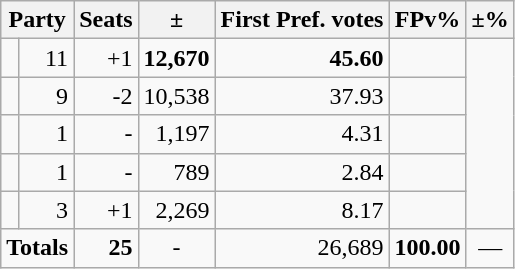<table class=wikitable>
<tr>
<th colspan=2 align=center>Party</th>
<th valign=top>Seats</th>
<th valign=top>±</th>
<th valign=top>First Pref. votes</th>
<th valign=top>FPv%</th>
<th valign=top>±%</th>
</tr>
<tr>
<td></td>
<td align=right>11</td>
<td align=right>+1</td>
<td align=right><strong>12,670</strong></td>
<td align=right><strong>45.60</strong></td>
<td align=right></td>
</tr>
<tr>
<td></td>
<td align=right>9</td>
<td align=right>-2</td>
<td align=right>10,538</td>
<td align=right>37.93</td>
<td align=right></td>
</tr>
<tr>
<td></td>
<td align=right>1</td>
<td align=right>-</td>
<td align=right>1,197</td>
<td align=right>4.31</td>
<td align=right></td>
</tr>
<tr>
<td></td>
<td align=right>1</td>
<td align=right>-</td>
<td align=right>789</td>
<td align=right>2.84</td>
<td align=right></td>
</tr>
<tr>
<td></td>
<td align=right>3</td>
<td align=right>+1</td>
<td align=right>2,269</td>
<td align=right>8.17</td>
<td align=right></td>
</tr>
<tr>
<td colspan=2 align=center><strong>Totals</strong></td>
<td align=right><strong>25</strong></td>
<td align=center>-</td>
<td align=right>26,689</td>
<td align=center><strong>100.00</strong></td>
<td align=center>—</td>
</tr>
</table>
